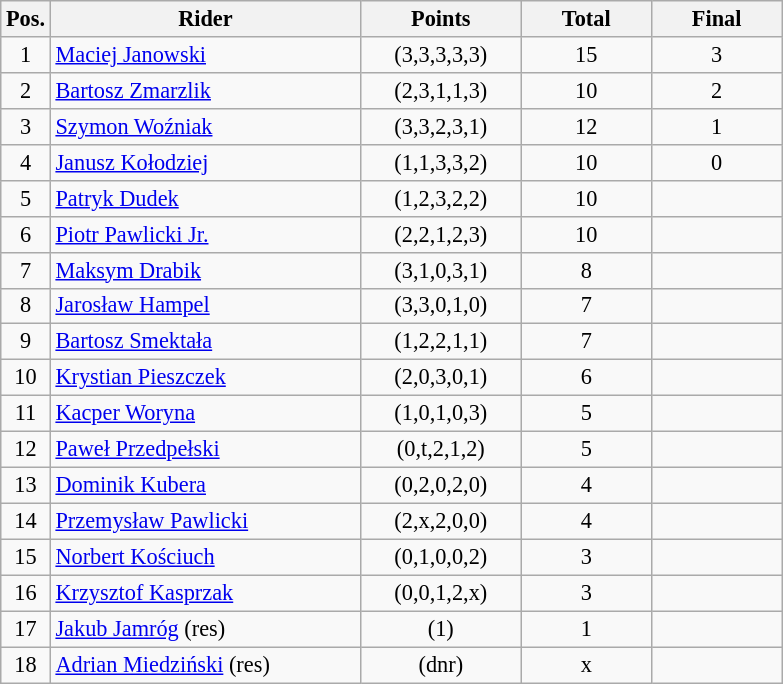<table class=wikitable style="font-size:93%;">
<tr>
<th width=25px>Pos.</th>
<th width=200px>Rider</th>
<th width=100px>Points</th>
<th width=80px>Total</th>
<th width=80px>Final</th>
</tr>
<tr align=center>
<td>1</td>
<td align=left><a href='#'>Maciej Janowski</a></td>
<td>(3,3,3,3,3)</td>
<td>15</td>
<td>3</td>
</tr>
<tr align=center>
<td>2</td>
<td align=left><a href='#'>Bartosz Zmarzlik</a></td>
<td>(2,3,1,1,3)</td>
<td>10</td>
<td>2</td>
</tr>
<tr align=center>
<td>3</td>
<td align=left><a href='#'>Szymon Woźniak</a></td>
<td>(3,3,2,3,1)</td>
<td>12</td>
<td>1</td>
</tr>
<tr align=center>
<td>4</td>
<td align=left><a href='#'>Janusz Kołodziej</a></td>
<td>(1,1,3,3,2)</td>
<td>10</td>
<td>0</td>
</tr>
<tr align=center>
<td>5</td>
<td align=left><a href='#'>Patryk Dudek</a></td>
<td>(1,2,3,2,2)</td>
<td>10</td>
<td></td>
</tr>
<tr align=center>
<td>6</td>
<td align=left><a href='#'>Piotr Pawlicki Jr.</a></td>
<td>(2,2,1,2,3)</td>
<td>10</td>
<td></td>
</tr>
<tr align=center>
<td>7</td>
<td align=left><a href='#'>Maksym Drabik</a></td>
<td>(3,1,0,3,1)</td>
<td>8</td>
<td></td>
</tr>
<tr align=center>
<td>8</td>
<td align=left><a href='#'>Jarosław Hampel</a></td>
<td>(3,3,0,1,0)</td>
<td>7</td>
<td></td>
</tr>
<tr align=center>
<td>9</td>
<td align=left><a href='#'>Bartosz Smektała</a></td>
<td>(1,2,2,1,1)</td>
<td>7</td>
<td></td>
</tr>
<tr align=center>
<td>10</td>
<td align=left><a href='#'>Krystian Pieszczek</a></td>
<td>(2,0,3,0,1)</td>
<td>6</td>
<td></td>
</tr>
<tr align=center>
<td>11</td>
<td align=left><a href='#'>Kacper Woryna</a></td>
<td>(1,0,1,0,3)</td>
<td>5</td>
<td></td>
</tr>
<tr align=center>
<td>12</td>
<td align=left><a href='#'>Paweł Przedpełski</a></td>
<td>(0,t,2,1,2)</td>
<td>5</td>
<td></td>
</tr>
<tr align=center>
<td>13</td>
<td align=left><a href='#'>Dominik Kubera</a></td>
<td>(0,2,0,2,0)</td>
<td>4</td>
<td></td>
</tr>
<tr align=center>
<td>14</td>
<td align=left><a href='#'>Przemysław Pawlicki</a></td>
<td>(2,x,2,0,0)</td>
<td>4</td>
<td></td>
</tr>
<tr align=center>
<td>15</td>
<td align=left><a href='#'>Norbert Kościuch</a></td>
<td>(0,1,0,0,2)</td>
<td>3</td>
<td></td>
</tr>
<tr align=center>
<td>16</td>
<td align=left><a href='#'>Krzysztof Kasprzak</a></td>
<td>(0,0,1,2,x)</td>
<td>3</td>
<td></td>
</tr>
<tr align=center>
<td>17</td>
<td align=left><a href='#'>Jakub Jamróg</a> (res)</td>
<td>(1)</td>
<td>1</td>
<td></td>
</tr>
<tr align=center>
<td>18</td>
<td align=left><a href='#'>Adrian Miedziński</a> (res)</td>
<td>(dnr)</td>
<td>x</td>
</tr>
</table>
